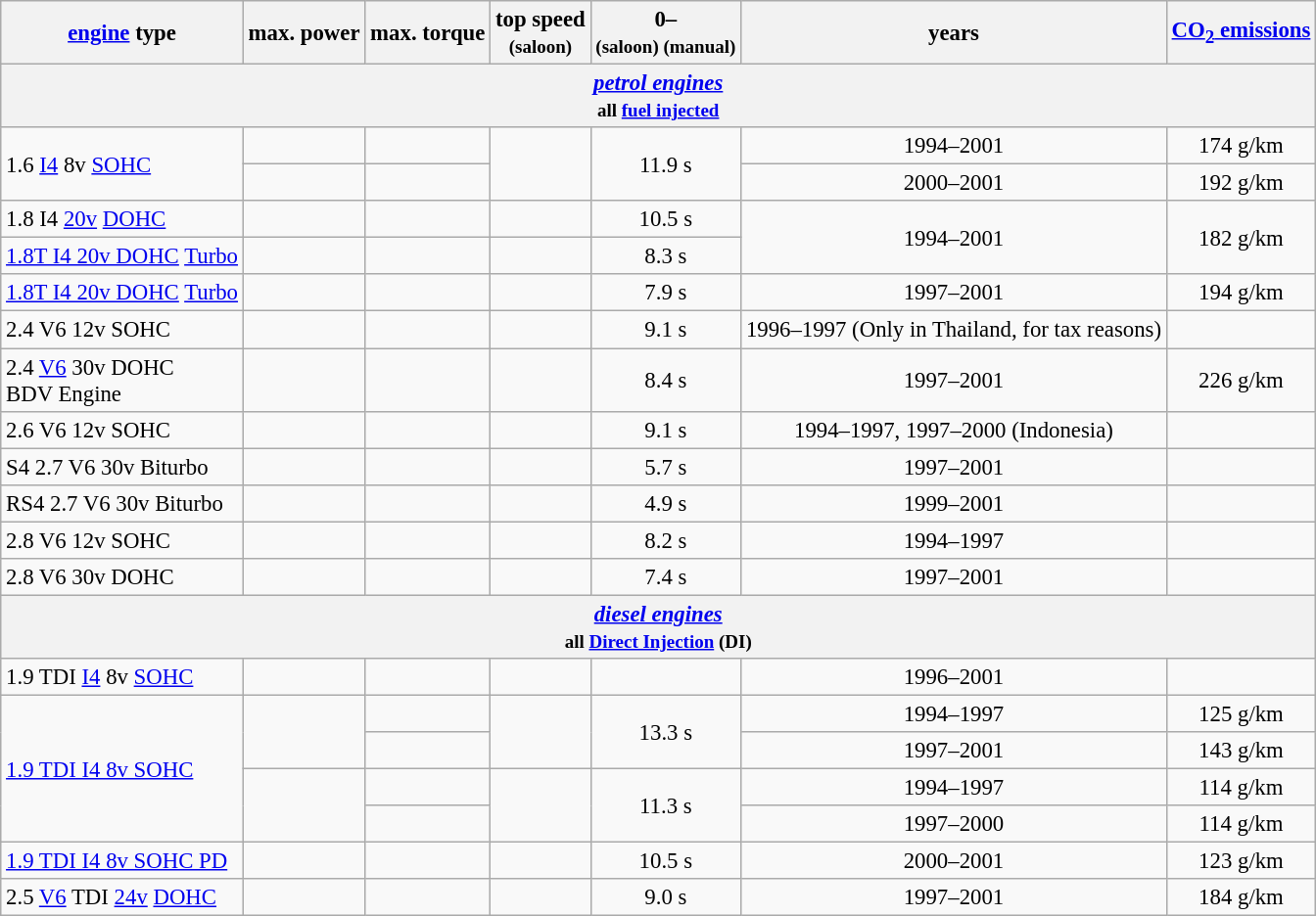<table class="wikitable sticky-header" style="text-align: center; font-size: 95%">
<tr>
<th><a href='#'>engine</a> type</th>
<th>max. power</th>
<th>max. torque</th>
<th>top speed<br><small>(saloon)</small></th>
<th>0–<br><small>(saloon) (manual)</small></th>
<th>years</th>
<th><a href='#'>CO<sub>2</sub> emissions</a></th>
</tr>
<tr>
<th colspan="7"><strong><em><a href='#'>petrol engines</a></em></strong><br><small>all <a href='#'>fuel injected</a></small></th>
</tr>
<tr>
<td rowspan="2" style="text-align:left;">1.6 <a href='#'>I4</a> 8v <a href='#'>SOHC</a></td>
<td></td>
<td></td>
<td rowspan="2"></td>
<td rowspan="2">11.9 s</td>
<td>1994–2001</td>
<td>174 g/km</td>
</tr>
<tr>
<td></td>
<td></td>
<td>2000–2001</td>
<td>192 g/km</td>
</tr>
<tr>
<td style="text-align:left;">1.8 I4 <a href='#'>20v</a> <a href='#'>DOHC</a></td>
<td></td>
<td></td>
<td></td>
<td>10.5 s</td>
<td rowspan="2">1994–2001</td>
<td rowspan="2">182 g/km</td>
</tr>
<tr>
<td style="text-align:left;"><a href='#'>1.8T I4 20v DOHC</a> <a href='#'>Turbo</a></td>
<td></td>
<td></td>
<td></td>
<td>8.3 s</td>
</tr>
<tr>
<td style="text-align:left;"><a href='#'>1.8T I4 20v DOHC</a> <a href='#'>Turbo</a></td>
<td></td>
<td></td>
<td></td>
<td>7.9 s</td>
<td>1997–2001</td>
<td>194 g/km</td>
</tr>
<tr>
<td style="text-align:left;">2.4 V6 12v SOHC</td>
<td></td>
<td></td>
<td></td>
<td>9.1 s</td>
<td>1996–1997 (Only in Thailand, for tax reasons)</td>
<td></td>
</tr>
<tr>
<td style="text-align:left;">2.4 <a href='#'>V6</a> 30v DOHC<br>BDV Engine</td>
<td></td>
<td></td>
<td></td>
<td>8.4 s</td>
<td>1997–2001</td>
<td>226 g/km</td>
</tr>
<tr>
<td style="text-align:left;">2.6 V6 12v SOHC</td>
<td></td>
<td></td>
<td></td>
<td>9.1 s</td>
<td>1994–1997, 1997–2000 (Indonesia)</td>
<td></td>
</tr>
<tr>
<td style="text-align:left;">S4 2.7 V6 30v Biturbo</td>
<td></td>
<td></td>
<td></td>
<td>5.7 s</td>
<td>1997–2001</td>
<td></td>
</tr>
<tr>
<td style="text-align:left;">RS4 2.7 V6 30v Biturbo</td>
<td></td>
<td></td>
<td></td>
<td>4.9 s</td>
<td>1999–2001</td>
<td></td>
</tr>
<tr>
<td style="text-align:left;">2.8 V6 12v SOHC</td>
<td></td>
<td></td>
<td></td>
<td>8.2 s</td>
<td>1994–1997</td>
<td></td>
</tr>
<tr>
<td style="text-align:left;">2.8 V6 30v DOHC</td>
<td></td>
<td></td>
<td></td>
<td>7.4 s</td>
<td>1997–2001</td>
<td></td>
</tr>
<tr>
<th colspan="7"><strong><em><a href='#'>diesel engines</a></em></strong><br><small>all <a href='#'>Direct Injection</a> (DI)</small></th>
</tr>
<tr>
<td style="text-align:left;">1.9 TDI <a href='#'>I4</a> 8v <a href='#'>SOHC</a></td>
<td></td>
<td></td>
<td></td>
<td></td>
<td>1996–2001</td>
<td></td>
</tr>
<tr>
<td rowspan="4" style="text-align:left;"><a href='#'>1.9 TDI I4 8v SOHC</a></td>
<td rowspan="2"></td>
<td></td>
<td rowspan="2"></td>
<td rowspan="2">13.3 s</td>
<td>1994–1997</td>
<td>125 g/km</td>
</tr>
<tr>
<td></td>
<td>1997–2001</td>
<td>143 g/km</td>
</tr>
<tr>
<td rowspan="2"></td>
<td></td>
<td rowspan="2"></td>
<td rowspan="2">11.3 s</td>
<td>1994–1997</td>
<td>114 g/km</td>
</tr>
<tr>
<td></td>
<td>1997–2000</td>
<td>114 g/km</td>
</tr>
<tr>
<td style="text-align:left;"><a href='#'>1.9 TDI I4 8v SOHC PD</a></td>
<td></td>
<td></td>
<td></td>
<td>10.5 s</td>
<td>2000–2001</td>
<td>123 g/km</td>
</tr>
<tr>
<td style="text-align:left;">2.5 <a href='#'>V6</a> TDI <a href='#'>24v</a> <a href='#'>DOHC</a></td>
<td></td>
<td></td>
<td></td>
<td>9.0 s</td>
<td>1997–2001</td>
<td>184 g/km</td>
</tr>
</table>
